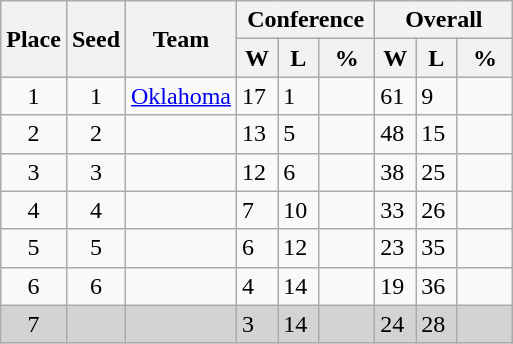<table class="wikitable">
<tr>
<th rowspan ="2">Place</th>
<th rowspan ="2">Seed</th>
<th rowspan ="2">Team</th>
<th colspan = "3">Conference</th>
<th colspan = "3">Overall</th>
</tr>
<tr>
<th scope="col" style="width: 20px;">W</th>
<th scope="col" style="width: 20px;">L</th>
<th scope="col" style="width: 30px;">%</th>
<th scope="col" style="width: 20px;">W</th>
<th scope="col" style="width: 20px;">L</th>
<th scope="col" style="width: 30px;">%</th>
</tr>
<tr>
<td style="text-align:center;">1</td>
<td style="text-align:center;">1</td>
<td><a href='#'>Oklahoma</a></td>
<td>17</td>
<td>1</td>
<td></td>
<td>61</td>
<td>9</td>
<td></td>
</tr>
<tr>
<td style="text-align:center;">2</td>
<td style="text-align:center;">2</td>
<td></td>
<td>13</td>
<td>5</td>
<td></td>
<td>48</td>
<td>15</td>
<td></td>
</tr>
<tr>
<td style="text-align:center;">3</td>
<td style="text-align:center;">3</td>
<td></td>
<td>12</td>
<td>6</td>
<td></td>
<td>38</td>
<td>25</td>
<td></td>
</tr>
<tr>
<td style="text-align:center;">4</td>
<td style="text-align:center;">4</td>
<td></td>
<td>7</td>
<td>10</td>
<td></td>
<td>33</td>
<td>26</td>
<td></td>
</tr>
<tr>
<td style="text-align:center;">5</td>
<td style="text-align:center;">5</td>
<td></td>
<td>6</td>
<td>12</td>
<td></td>
<td>23</td>
<td>35</td>
<td></td>
</tr>
<tr>
<td style="text-align:center;">6</td>
<td style="text-align:center;">6</td>
<td></td>
<td>4</td>
<td>14</td>
<td></td>
<td>19</td>
<td>36</td>
<td></td>
</tr>
<tr bgcolor=#d3d3d3>
<td style="text-align:center;">7</td>
<td style="text-align:center;"></td>
<td></td>
<td>3</td>
<td>14</td>
<td></td>
<td>24</td>
<td>28</td>
<td></td>
</tr>
</table>
